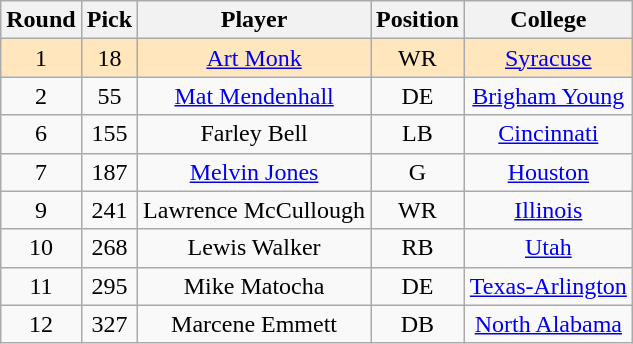<table class="wikitable sortable sortable"  style="text-align:center;">
<tr>
<th>Round</th>
<th>Pick</th>
<th>Player</th>
<th>Position</th>
<th>College</th>
</tr>
<tr style="background:#ffe6bd;">
<td>1</td>
<td>18</td>
<td><a href='#'>Art Monk</a></td>
<td>WR</td>
<td><a href='#'>Syracuse</a></td>
</tr>
<tr>
<td>2</td>
<td>55</td>
<td><a href='#'>Mat Mendenhall</a></td>
<td>DE</td>
<td><a href='#'>Brigham Young</a></td>
</tr>
<tr>
<td>6</td>
<td>155</td>
<td>Farley Bell</td>
<td>LB</td>
<td><a href='#'>Cincinnati</a></td>
</tr>
<tr>
<td>7</td>
<td>187</td>
<td><a href='#'>Melvin Jones</a></td>
<td>G</td>
<td><a href='#'>Houston</a></td>
</tr>
<tr>
<td>9</td>
<td>241</td>
<td>Lawrence McCullough</td>
<td>WR</td>
<td><a href='#'>Illinois</a></td>
</tr>
<tr>
<td>10</td>
<td>268</td>
<td>Lewis Walker</td>
<td>RB</td>
<td><a href='#'>Utah</a></td>
</tr>
<tr>
<td>11</td>
<td>295</td>
<td>Mike Matocha</td>
<td>DE</td>
<td><a href='#'>Texas-Arlington</a></td>
</tr>
<tr>
<td>12</td>
<td>327</td>
<td>Marcene Emmett</td>
<td>DB</td>
<td><a href='#'>North Alabama</a></td>
</tr>
</table>
